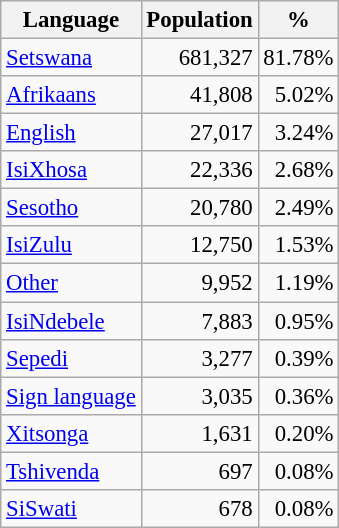<table class="wikitable" style="font-size: 95%; text-align: right">
<tr>
<th>Language</th>
<th>Population</th>
<th>%</th>
</tr>
<tr>
<td align=left><a href='#'>Setswana</a></td>
<td>681,327</td>
<td>81.78%</td>
</tr>
<tr>
<td align=left><a href='#'>Afrikaans</a></td>
<td>41,808</td>
<td>5.02%</td>
</tr>
<tr>
<td align=left><a href='#'>English</a></td>
<td>27,017</td>
<td>3.24%</td>
</tr>
<tr>
<td align=left><a href='#'>IsiXhosa</a></td>
<td>22,336</td>
<td>2.68%</td>
</tr>
<tr>
<td align=left><a href='#'>Sesotho</a></td>
<td>20,780</td>
<td>2.49%</td>
</tr>
<tr>
<td align=left><a href='#'>IsiZulu</a></td>
<td>12,750</td>
<td>1.53%</td>
</tr>
<tr>
<td align=left><a href='#'>Other</a></td>
<td>9,952</td>
<td>1.19%</td>
</tr>
<tr>
<td align=left><a href='#'>IsiNdebele</a></td>
<td>7,883</td>
<td>0.95%</td>
</tr>
<tr>
<td align=left><a href='#'>Sepedi</a></td>
<td>3,277</td>
<td>0.39%</td>
</tr>
<tr>
<td align=left><a href='#'>Sign language</a></td>
<td>3,035</td>
<td>0.36%</td>
</tr>
<tr>
<td align=left><a href='#'>Xitsonga</a></td>
<td>1,631</td>
<td>0.20%</td>
</tr>
<tr>
<td align=left><a href='#'>Tshivenda</a></td>
<td>697</td>
<td>0.08%</td>
</tr>
<tr>
<td align=left><a href='#'>SiSwati</a></td>
<td>678</td>
<td>0.08%</td>
</tr>
</table>
